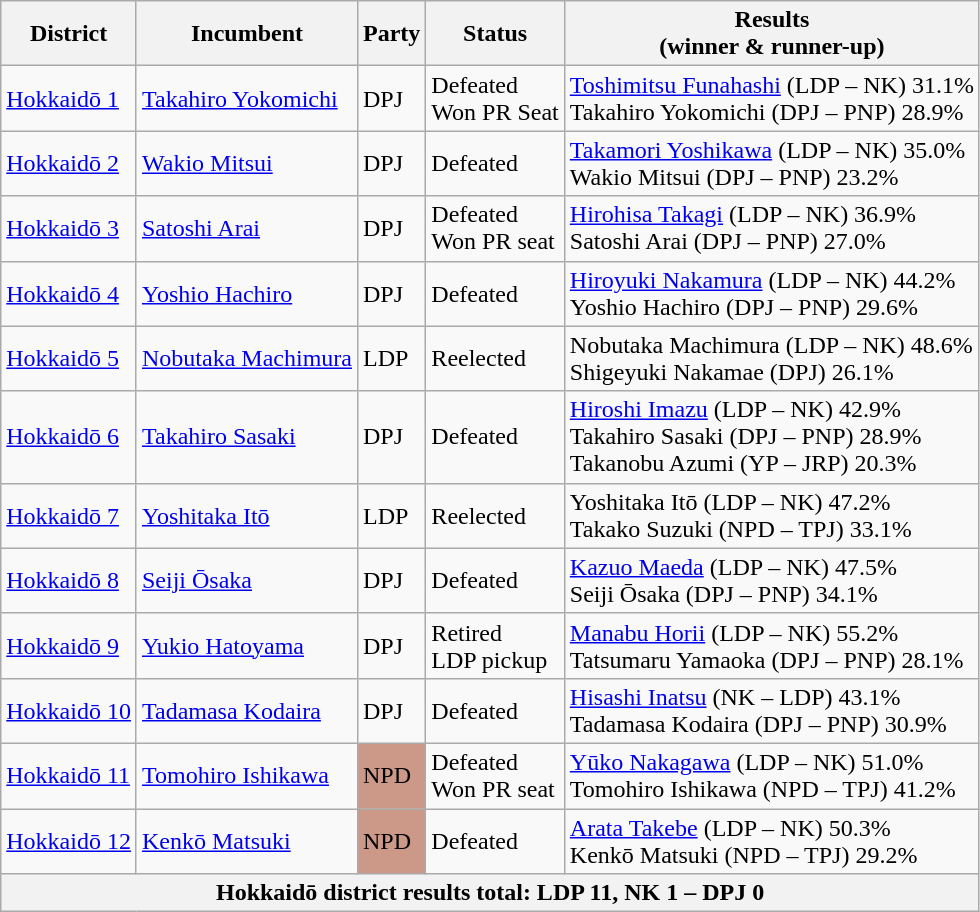<table class="wikitable">
<tr>
<th>District</th>
<th>Incumbent</th>
<th>Party</th>
<th>Status</th>
<th>Results<br>(winner & runner-up)</th>
</tr>
<tr>
<td><a href='#'>Hokkaidō 1</a></td>
<td><a href='#'>Takahiro Yokomichi</a></td>
<td>DPJ</td>
<td>Defeated<br>Won PR Seat</td>
<td><a href='#'>Toshimitsu Funahashi</a> (LDP – NK) 31.1%<br>Takahiro Yokomichi (DPJ – PNP) 28.9%</td>
</tr>
<tr>
<td><a href='#'>Hokkaidō 2</a></td>
<td><a href='#'>Wakio Mitsui</a></td>
<td>DPJ</td>
<td>Defeated</td>
<td><a href='#'>Takamori Yoshikawa</a> (LDP – NK) 35.0%<br>Wakio Mitsui (DPJ – PNP) 23.2%</td>
</tr>
<tr>
<td><a href='#'>Hokkaidō 3</a></td>
<td><a href='#'>Satoshi Arai</a></td>
<td>DPJ</td>
<td>Defeated<br>Won PR seat</td>
<td><a href='#'>Hirohisa Takagi</a> (LDP – NK) 36.9%<br>Satoshi Arai (DPJ – PNP) 27.0%</td>
</tr>
<tr>
<td><a href='#'>Hokkaidō 4</a></td>
<td><a href='#'>Yoshio Hachiro</a></td>
<td>DPJ</td>
<td>Defeated</td>
<td><a href='#'>Hiroyuki Nakamura</a> (LDP – NK) 44.2%<br>Yoshio Hachiro (DPJ – PNP) 29.6%</td>
</tr>
<tr>
<td><a href='#'>Hokkaidō 5</a></td>
<td><a href='#'>Nobutaka Machimura</a></td>
<td>LDP</td>
<td>Reelected</td>
<td>Nobutaka Machimura (LDP – NK) 48.6%<br>Shigeyuki Nakamae (DPJ) 26.1%</td>
</tr>
<tr>
<td><a href='#'>Hokkaidō 6</a></td>
<td><a href='#'>Takahiro Sasaki</a></td>
<td>DPJ</td>
<td>Defeated</td>
<td><a href='#'>Hiroshi Imazu</a> (LDP – NK) 42.9%<br>Takahiro Sasaki (DPJ – PNP) 28.9%<br>Takanobu Azumi (YP – JRP) 20.3%</td>
</tr>
<tr>
<td><a href='#'>Hokkaidō 7</a></td>
<td><a href='#'>Yoshitaka Itō</a></td>
<td>LDP</td>
<td>Reelected</td>
<td>Yoshitaka Itō (LDP – NK) 47.2%<br>Takako Suzuki (NPD – TPJ) 33.1%</td>
</tr>
<tr>
<td><a href='#'>Hokkaidō 8</a></td>
<td><a href='#'>Seiji Ōsaka</a></td>
<td>DPJ</td>
<td>Defeated</td>
<td><a href='#'>Kazuo Maeda</a> (LDP – NK) 47.5%<br>Seiji Ōsaka (DPJ – PNP) 34.1%</td>
</tr>
<tr>
<td><a href='#'>Hokkaidō 9</a></td>
<td><a href='#'>Yukio Hatoyama</a></td>
<td>DPJ</td>
<td>Retired<br>LDP pickup</td>
<td><a href='#'>Manabu Horii</a> (LDP – NK) 55.2%<br>Tatsumaru Yamaoka (DPJ – PNP) 28.1%</td>
</tr>
<tr>
<td><a href='#'>Hokkaidō 10</a></td>
<td><a href='#'>Tadamasa Kodaira</a></td>
<td>DPJ</td>
<td>Defeated</td>
<td><a href='#'>Hisashi Inatsu</a> (NK – LDP) 43.1%<br>Tadamasa Kodaira (DPJ – PNP) 30.9%</td>
</tr>
<tr>
<td><a href='#'>Hokkaidō 11</a></td>
<td><a href='#'>Tomohiro Ishikawa</a></td>
<td style="background:#c98">NPD</td>
<td>Defeated<br>Won PR seat</td>
<td><a href='#'>Yūko Nakagawa</a> (LDP – NK) 51.0%<br>Tomohiro Ishikawa (NPD – TPJ) 41.2%</td>
</tr>
<tr>
<td><a href='#'>Hokkaidō 12</a></td>
<td><a href='#'>Kenkō Matsuki</a></td>
<td style="background:#c98">NPD</td>
<td>Defeated</td>
<td><a href='#'>Arata Takebe</a> (LDP – NK) 50.3%<br>Kenkō Matsuki (NPD – TPJ) 29.2%</td>
</tr>
<tr>
<th colspan="5">Hokkaidō district results total: LDP 11, NK 1 – DPJ 0</th>
</tr>
</table>
